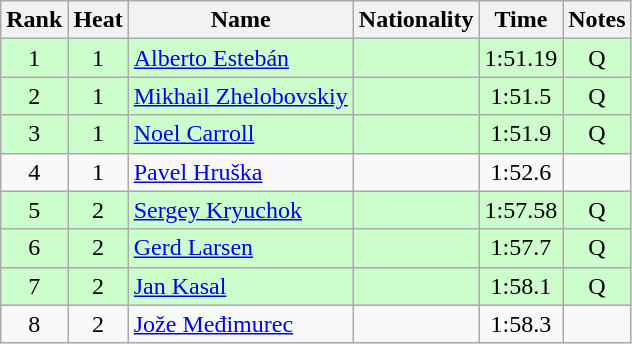<table class="wikitable sortable" style="text-align:center">
<tr>
<th>Rank</th>
<th>Heat</th>
<th>Name</th>
<th>Nationality</th>
<th>Time</th>
<th>Notes</th>
</tr>
<tr bgcolor=ccffcc>
<td>1</td>
<td>1</td>
<td align="left"><a href='#'>Alberto Estebán</a></td>
<td align=left></td>
<td>1:51.19</td>
<td>Q</td>
</tr>
<tr bgcolor=ccffcc>
<td>2</td>
<td>1</td>
<td align="left"><a href='#'>Mikhail Zhelobovskiy</a></td>
<td align=left></td>
<td>1:51.5</td>
<td>Q</td>
</tr>
<tr bgcolor=ccffcc>
<td>3</td>
<td>1</td>
<td align="left"><a href='#'>Noel Carroll</a></td>
<td align=left></td>
<td>1:51.9</td>
<td>Q</td>
</tr>
<tr>
<td>4</td>
<td>1</td>
<td align="left"><a href='#'>Pavel Hruška</a></td>
<td align=left></td>
<td>1:52.6</td>
<td></td>
</tr>
<tr bgcolor=ccffcc>
<td>5</td>
<td>2</td>
<td align="left"><a href='#'>Sergey Kryuchok</a></td>
<td align=left></td>
<td>1:57.58</td>
<td>Q</td>
</tr>
<tr bgcolor=ccffcc>
<td>6</td>
<td>2</td>
<td align="left"><a href='#'>Gerd Larsen</a></td>
<td align=left></td>
<td>1:57.7</td>
<td>Q</td>
</tr>
<tr bgcolor=ccffcc>
<td>7</td>
<td>2</td>
<td align="left"><a href='#'>Jan Kasal</a></td>
<td align=left></td>
<td>1:58.1</td>
<td>Q</td>
</tr>
<tr>
<td>8</td>
<td>2</td>
<td align="left"><a href='#'>Jože Međimurec</a></td>
<td align=left></td>
<td>1:58.3</td>
<td></td>
</tr>
</table>
